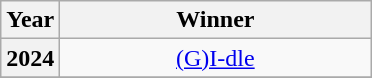<table class="wikitable plainrowheaders" style="text-align:center">
<tr>
<th scope="col">Year</th>
<th scope="col" width="200">Winner</th>
</tr>
<tr>
<th scope="row">2024</th>
<td><a href='#'>(G)I-dle</a></td>
</tr>
<tr>
</tr>
</table>
